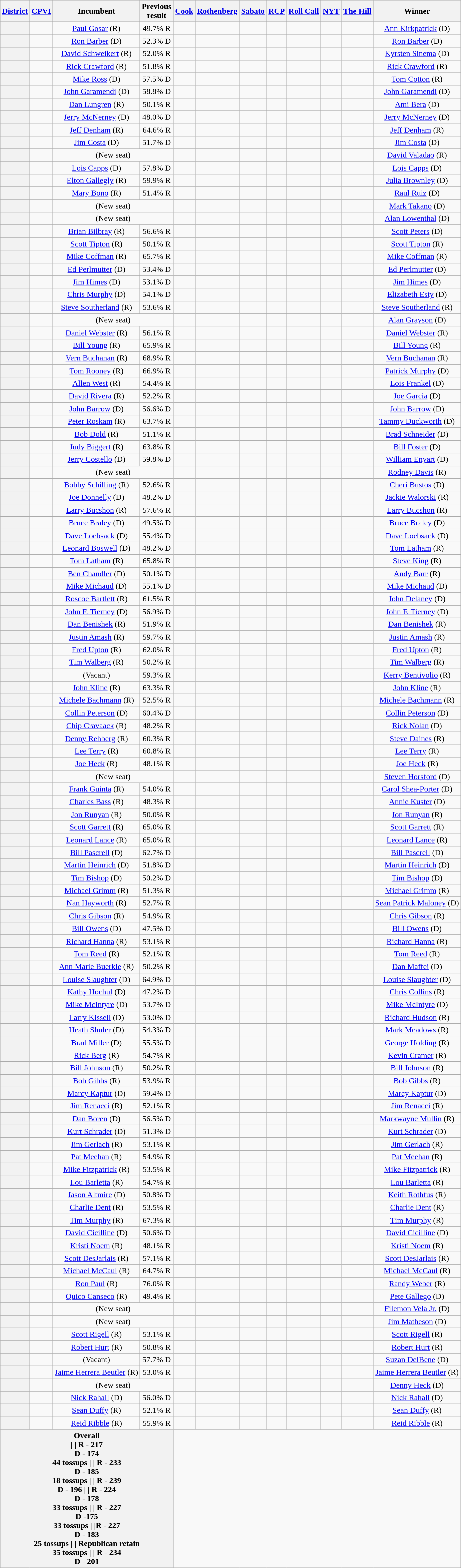<table class="wikitable sortable" style="text-align:center">
<tr>
<th><a href='#'>District</a></th>
<th><a href='#'>CPVI</a></th>
<th class="unsortable">Incumbent</th>
<th>Previous<br>result</th>
<th><a href='#'>Cook</a><br></th>
<th><a href='#'>Rothenberg</a><br></th>
<th><a href='#'>Sabato</a><br></th>
<th><a href='#'>RCP</a><br></th>
<th><a href='#'>Roll Call</a><br></th>
<th><a href='#'>NYT</a><br></th>
<th><a href='#'>The Hill</a><br></th>
<th>Winner</th>
</tr>
<tr>
<th></th>
<td></td>
<td><a href='#'>Paul Gosar</a> (R) </td>
<td>49.7% R</td>
<td></td>
<td></td>
<td></td>
<td></td>
<td></td>
<td></td>
<td></td>
<td data-sort-value=-1 ><a href='#'>Ann Kirkpatrick</a> (D)</td>
</tr>
<tr>
<th></th>
<td></td>
<td><a href='#'>Ron Barber</a> (D)</td>
<td>52.3% D</td>
<td></td>
<td></td>
<td></td>
<td></td>
<td></td>
<td></td>
<td></td>
<td data-sort-value=-1 ><a href='#'>Ron Barber</a> (D)</td>
</tr>
<tr>
<th></th>
<td></td>
<td><a href='#'>David Schweikert</a> (R) </td>
<td>52.0% R</td>
<td></td>
<td></td>
<td></td>
<td></td>
<td></td>
<td></td>
<td></td>
<td data-sort-value=-1 ><a href='#'>Kyrsten Sinema</a> (D)</td>
</tr>
<tr>
<th></th>
<td></td>
<td><a href='#'>Rick Crawford</a> (R)</td>
<td>51.8% R</td>
<td></td>
<td></td>
<td></td>
<td></td>
<td></td>
<td></td>
<td></td>
<td data-sort-value=1 ><a href='#'>Rick Crawford</a> (R)</td>
</tr>
<tr>
<th></th>
<td></td>
<td><a href='#'>Mike Ross</a> (D) </td>
<td>57.5% D</td>
<td></td>
<td></td>
<td></td>
<td></td>
<td></td>
<td></td>
<td></td>
<td data-sort-value=1 ><a href='#'>Tom Cotton</a> (R)</td>
</tr>
<tr>
<th></th>
<td></td>
<td><a href='#'>John Garamendi</a> (D)</td>
<td>58.8% D</td>
<td></td>
<td></td>
<td></td>
<td></td>
<td></td>
<td></td>
<td></td>
<td data-sort-value=-1 ><a href='#'>John Garamendi</a> (D)</td>
</tr>
<tr>
<th></th>
<td></td>
<td><a href='#'>Dan Lungren</a> (R)</td>
<td>50.1% R</td>
<td></td>
<td></td>
<td></td>
<td></td>
<td></td>
<td></td>
<td></td>
<td data-sort-value=-1 ><a href='#'>Ami Bera</a> (D)</td>
</tr>
<tr>
<th></th>
<td></td>
<td><a href='#'>Jerry McNerney</a> (D)</td>
<td>48.0% D</td>
<td></td>
<td></td>
<td></td>
<td></td>
<td></td>
<td></td>
<td></td>
<td data-sort-value=-1 ><a href='#'>Jerry McNerney</a> (D)</td>
</tr>
<tr>
<th></th>
<td></td>
<td><a href='#'>Jeff Denham</a> (R)</td>
<td>64.6% R</td>
<td></td>
<td></td>
<td></td>
<td></td>
<td></td>
<td></td>
<td></td>
<td data-sort-value=1 ><a href='#'>Jeff Denham</a> (R)</td>
</tr>
<tr>
<th></th>
<td></td>
<td><a href='#'>Jim Costa</a> (D)</td>
<td>51.7% D</td>
<td></td>
<td></td>
<td></td>
<td></td>
<td></td>
<td></td>
<td></td>
<td data-sort-value=-1 ><a href='#'>Jim Costa</a> (D)</td>
</tr>
<tr>
<th></th>
<td></td>
<td colspan=2 data-sort-value="ZZZ" >(New seat)</td>
<td></td>
<td></td>
<td></td>
<td></td>
<td></td>
<td></td>
<td></td>
<td data-sort-value=1 ><a href='#'>David Valadao</a> (R)</td>
</tr>
<tr>
<th></th>
<td></td>
<td><a href='#'>Lois Capps</a> (D)</td>
<td>57.8% D</td>
<td></td>
<td></td>
<td></td>
<td></td>
<td></td>
<td></td>
<td></td>
<td data-sort-value=-1 ><a href='#'>Lois Capps</a> (D)</td>
</tr>
<tr>
<th></th>
<td></td>
<td><a href='#'>Elton Gallegly</a> (R) </td>
<td>59.9% R</td>
<td></td>
<td></td>
<td></td>
<td></td>
<td></td>
<td></td>
<td></td>
<td data-sort-value=-1 ><a href='#'>Julia Brownley</a> (D)</td>
</tr>
<tr>
<th></th>
<td></td>
<td><a href='#'>Mary Bono</a> (R)</td>
<td>51.4% R</td>
<td></td>
<td></td>
<td></td>
<td></td>
<td></td>
<td></td>
<td></td>
<td data-sort-value=-1 ><a href='#'>Raul Ruiz</a> (D)</td>
</tr>
<tr>
<th></th>
<td></td>
<td colspan=2 data-sort-value="ZZZ" >(New seat)</td>
<td></td>
<td></td>
<td></td>
<td></td>
<td></td>
<td></td>
<td></td>
<td data-sort-value=-1 ><a href='#'>Mark Takano</a> (D)</td>
</tr>
<tr>
<th></th>
<td></td>
<td colspan=2 data-sort-value="ZZZ" >(New seat)</td>
<td></td>
<td></td>
<td></td>
<td></td>
<td></td>
<td></td>
<td></td>
<td data-sort-value=-1 ><a href='#'>Alan Lowenthal</a> (D)</td>
</tr>
<tr>
<th></th>
<td></td>
<td><a href='#'>Brian Bilbray</a> (R)</td>
<td>56.6% R</td>
<td></td>
<td></td>
<td></td>
<td></td>
<td></td>
<td></td>
<td></td>
<td data-sort-value=-1 ><a href='#'>Scott Peters</a> (D)</td>
</tr>
<tr>
<th></th>
<td></td>
<td><a href='#'>Scott Tipton</a> (R)</td>
<td>50.1% R</td>
<td></td>
<td></td>
<td></td>
<td></td>
<td></td>
<td></td>
<td></td>
<td data-sort-value=1 ><a href='#'>Scott Tipton</a> (R)</td>
</tr>
<tr>
<th></th>
<td></td>
<td><a href='#'>Mike Coffman</a> (R)</td>
<td>65.7% R</td>
<td></td>
<td></td>
<td></td>
<td></td>
<td></td>
<td></td>
<td></td>
<td data-sort-value=1 ><a href='#'>Mike Coffman</a> (R)</td>
</tr>
<tr>
<th></th>
<td></td>
<td><a href='#'>Ed Perlmutter</a> (D)</td>
<td>53.4% D</td>
<td></td>
<td></td>
<td></td>
<td></td>
<td></td>
<td></td>
<td></td>
<td data-sort-value=-1 ><a href='#'>Ed Perlmutter</a> (D)</td>
</tr>
<tr>
<th></th>
<td></td>
<td><a href='#'>Jim Himes</a> (D)</td>
<td>53.1% D</td>
<td></td>
<td></td>
<td></td>
<td></td>
<td></td>
<td></td>
<td></td>
<td data-sort-value=-1 ><a href='#'>Jim Himes</a> (D)</td>
</tr>
<tr>
<th></th>
<td></td>
<td><a href='#'>Chris Murphy</a> (D) </td>
<td>54.1% D</td>
<td></td>
<td></td>
<td></td>
<td></td>
<td></td>
<td></td>
<td></td>
<td data-sort-value=-1 ><a href='#'>Elizabeth Esty</a> (D)</td>
</tr>
<tr>
<th></th>
<td></td>
<td><a href='#'>Steve Southerland</a> (R)</td>
<td>53.6% R</td>
<td></td>
<td></td>
<td></td>
<td></td>
<td></td>
<td></td>
<td></td>
<td data-sort-value=1 ><a href='#'>Steve Southerland</a> (R)</td>
</tr>
<tr>
<th></th>
<td></td>
<td colspan=2 data-sort-value="ZZZ" >(New seat)</td>
<td></td>
<td></td>
<td></td>
<td></td>
<td></td>
<td></td>
<td></td>
<td data-sort-value=-1 ><a href='#'>Alan Grayson</a> (D)</td>
</tr>
<tr>
<th></th>
<td></td>
<td><a href='#'>Daniel Webster</a> (R)</td>
<td>56.1% R</td>
<td></td>
<td></td>
<td></td>
<td></td>
<td></td>
<td></td>
<td></td>
<td data-sort-value=1 ><a href='#'>Daniel Webster</a> (R)</td>
</tr>
<tr>
<th></th>
<td></td>
<td><a href='#'>Bill Young</a> (R)</td>
<td>65.9% R</td>
<td></td>
<td></td>
<td></td>
<td></td>
<td></td>
<td></td>
<td></td>
<td data-sort-value=1 ><a href='#'>Bill Young</a> (R)</td>
</tr>
<tr>
<th></th>
<td></td>
<td><a href='#'>Vern Buchanan</a> (R)</td>
<td>68.9% R</td>
<td></td>
<td></td>
<td></td>
<td></td>
<td></td>
<td></td>
<td></td>
<td data-sort-value=1 ><a href='#'>Vern Buchanan</a> (R)</td>
</tr>
<tr>
<th></th>
<td></td>
<td><a href='#'>Tom Rooney</a> (R) </td>
<td>66.9% R</td>
<td></td>
<td></td>
<td></td>
<td></td>
<td></td>
<td></td>
<td></td>
<td data-sort-value=-1 ><a href='#'>Patrick Murphy</a> (D)</td>
</tr>
<tr>
<th></th>
<td></td>
<td><a href='#'>Allen West</a> (R) </td>
<td>54.4% R</td>
<td></td>
<td></td>
<td></td>
<td></td>
<td></td>
<td></td>
<td></td>
<td data-sort-value=-1 ><a href='#'>Lois Frankel</a> (D)</td>
</tr>
<tr>
<th></th>
<td></td>
<td><a href='#'>David Rivera</a> (R)</td>
<td>52.2% R</td>
<td></td>
<td></td>
<td></td>
<td></td>
<td></td>
<td></td>
<td></td>
<td data-sort-value=-1 ><a href='#'>Joe Garcia</a> (D)</td>
</tr>
<tr>
<th></th>
<td></td>
<td><a href='#'>John Barrow</a> (D)</td>
<td>56.6% D</td>
<td></td>
<td></td>
<td></td>
<td></td>
<td></td>
<td></td>
<td></td>
<td data-sort-value=-1 ><a href='#'>John Barrow</a> (D)</td>
</tr>
<tr>
<th></th>
<td></td>
<td><a href='#'>Peter Roskam</a> (R) </td>
<td>63.7% R</td>
<td></td>
<td></td>
<td></td>
<td></td>
<td></td>
<td></td>
<td></td>
<td data-sort-value=-1 ><a href='#'>Tammy Duckworth</a> (D)</td>
</tr>
<tr>
<th></th>
<td></td>
<td><a href='#'>Bob Dold</a> (R)</td>
<td>51.1% R</td>
<td></td>
<td></td>
<td></td>
<td></td>
<td></td>
<td></td>
<td></td>
<td data-sort-value=-1 ><a href='#'>Brad Schneider</a> (D)</td>
</tr>
<tr>
<th></th>
<td></td>
<td><a href='#'>Judy Biggert</a> (R)</td>
<td>63.8% R</td>
<td></td>
<td></td>
<td></td>
<td></td>
<td></td>
<td></td>
<td></td>
<td data-sort-value=-1 ><a href='#'>Bill Foster</a> (D)</td>
</tr>
<tr>
<th></th>
<td></td>
<td><a href='#'>Jerry Costello</a> (D)</td>
<td>59.8% D</td>
<td></td>
<td></td>
<td></td>
<td></td>
<td></td>
<td></td>
<td></td>
<td data-sort-value=-1 ><a href='#'>William Enyart</a> (D)</td>
</tr>
<tr>
<th></th>
<td></td>
<td colspan=2 data-sort-value="ZZZ" >(New seat)</td>
<td></td>
<td></td>
<td></td>
<td></td>
<td></td>
<td></td>
<td></td>
<td data-sort-value=1 ><a href='#'>Rodney Davis</a> (R)</td>
</tr>
<tr>
<th></th>
<td></td>
<td><a href='#'>Bobby Schilling</a> (R)</td>
<td>52.6% R</td>
<td></td>
<td></td>
<td></td>
<td></td>
<td></td>
<td></td>
<td></td>
<td data-sort-value=-1 ><a href='#'>Cheri Bustos</a> (D)</td>
</tr>
<tr>
<th></th>
<td></td>
<td><a href='#'>Joe Donnelly</a> (D) </td>
<td>48.2% D</td>
<td></td>
<td></td>
<td></td>
<td></td>
<td></td>
<td></td>
<td></td>
<td data-sort-value=1 ><a href='#'>Jackie Walorski</a> (R)</td>
</tr>
<tr>
<th></th>
<td></td>
<td><a href='#'>Larry Bucshon</a> (R)</td>
<td>57.6% R</td>
<td></td>
<td></td>
<td></td>
<td></td>
<td></td>
<td></td>
<td></td>
<td data-sort-value=1 ><a href='#'>Larry Bucshon</a> (R)</td>
</tr>
<tr>
<th></th>
<td></td>
<td><a href='#'>Bruce Braley</a> (D)</td>
<td>49.5% D</td>
<td></td>
<td></td>
<td></td>
<td></td>
<td></td>
<td></td>
<td></td>
<td data-sort-value=-1 ><a href='#'>Bruce Braley</a> (D)</td>
</tr>
<tr>
<th></th>
<td></td>
<td><a href='#'>Dave Loebsack</a> (D)</td>
<td>55.4% D</td>
<td></td>
<td></td>
<td></td>
<td></td>
<td></td>
<td></td>
<td></td>
<td data-sort-value=-1 ><a href='#'>Dave Loebsack</a> (D)</td>
</tr>
<tr>
<th></th>
<td></td>
<td><a href='#'>Leonard Boswell</a> (D) </td>
<td>48.2% D</td>
<td></td>
<td></td>
<td></td>
<td></td>
<td></td>
<td></td>
<td></td>
<td data-sort-value=1 ><a href='#'>Tom Latham</a> (R)</td>
</tr>
<tr>
<th></th>
<td></td>
<td><a href='#'>Tom Latham</a> (R) </td>
<td>65.8% R</td>
<td></td>
<td></td>
<td></td>
<td></td>
<td></td>
<td></td>
<td></td>
<td data-sort-value=1 ><a href='#'>Steve King</a> (R)</td>
</tr>
<tr>
<th></th>
<td></td>
<td><a href='#'>Ben Chandler</a> (D)</td>
<td>50.1% D</td>
<td></td>
<td></td>
<td></td>
<td></td>
<td></td>
<td></td>
<td></td>
<td data-sort-value=1 ><a href='#'>Andy Barr</a> (R)</td>
</tr>
<tr>
<th></th>
<td></td>
<td><a href='#'>Mike Michaud</a> (D)</td>
<td>55.1% D</td>
<td></td>
<td></td>
<td></td>
<td></td>
<td></td>
<td></td>
<td></td>
<td data-sort-value=-1 ><a href='#'>Mike Michaud</a> (D)</td>
</tr>
<tr>
<th></th>
<td></td>
<td><a href='#'>Roscoe Bartlett</a> (R)</td>
<td>61.5% R</td>
<td></td>
<td></td>
<td></td>
<td></td>
<td></td>
<td></td>
<td></td>
<td data-sort-value=-1 ><a href='#'>John Delaney</a> (D)</td>
</tr>
<tr>
<th></th>
<td></td>
<td><a href='#'>John F. Tierney</a> (D)</td>
<td>56.9% D</td>
<td></td>
<td></td>
<td></td>
<td></td>
<td></td>
<td></td>
<td></td>
<td data-sort-value=-1 ><a href='#'>John F. Tierney</a> (D)</td>
</tr>
<tr>
<th></th>
<td></td>
<td><a href='#'>Dan Benishek</a> (R)</td>
<td>51.9% R</td>
<td></td>
<td></td>
<td></td>
<td></td>
<td></td>
<td></td>
<td></td>
<td data-sort-value=1 ><a href='#'>Dan Benishek</a> (R)</td>
</tr>
<tr>
<th></th>
<td></td>
<td><a href='#'>Justin Amash</a> (R)</td>
<td>59.7% R</td>
<td></td>
<td></td>
<td></td>
<td></td>
<td></td>
<td></td>
<td></td>
<td data-sort-value=1 ><a href='#'>Justin Amash</a> (R)</td>
</tr>
<tr>
<th></th>
<td></td>
<td><a href='#'>Fred Upton</a> (R)</td>
<td>62.0% R</td>
<td></td>
<td></td>
<td></td>
<td></td>
<td></td>
<td></td>
<td></td>
<td data-sort-value=1 ><a href='#'>Fred Upton</a> (R)</td>
</tr>
<tr>
<th></th>
<td></td>
<td><a href='#'>Tim Walberg</a> (R)</td>
<td>50.2% R</td>
<td></td>
<td></td>
<td></td>
<td></td>
<td></td>
<td></td>
<td></td>
<td data-sort-value=1 ><a href='#'>Tim Walberg</a> (R)</td>
</tr>
<tr>
<th></th>
<td></td>
<td>(Vacant)</td>
<td>59.3% R</td>
<td></td>
<td></td>
<td></td>
<td></td>
<td></td>
<td></td>
<td></td>
<td data-sort-value=1 ><a href='#'>Kerry Bentivolio</a> (R)</td>
</tr>
<tr>
<th></th>
<td></td>
<td><a href='#'>John Kline</a> (R)</td>
<td>63.3% R</td>
<td></td>
<td></td>
<td></td>
<td></td>
<td></td>
<td></td>
<td></td>
<td data-sort-value=1 ><a href='#'>John Kline</a> (R)</td>
</tr>
<tr>
<th></th>
<td></td>
<td><a href='#'>Michele Bachmann</a> (R)</td>
<td>52.5% R</td>
<td></td>
<td></td>
<td></td>
<td></td>
<td></td>
<td></td>
<td></td>
<td data-sort-value=1 ><a href='#'>Michele Bachmann</a> (R)</td>
</tr>
<tr>
<th></th>
<td></td>
<td><a href='#'>Collin Peterson</a> (D)</td>
<td>60.4% D</td>
<td></td>
<td></td>
<td></td>
<td></td>
<td></td>
<td></td>
<td></td>
<td data-sort-value=-1 ><a href='#'>Collin Peterson</a> (D)</td>
</tr>
<tr>
<th></th>
<td></td>
<td><a href='#'>Chip Cravaack</a> (R)</td>
<td>48.2% R</td>
<td></td>
<td></td>
<td></td>
<td></td>
<td></td>
<td></td>
<td></td>
<td data-sort-value=-1 ><a href='#'>Rick Nolan</a> (D)</td>
</tr>
<tr>
<th></th>
<td></td>
<td><a href='#'>Denny Rehberg</a> (R) </td>
<td>60.3% R</td>
<td></td>
<td></td>
<td></td>
<td></td>
<td></td>
<td></td>
<td></td>
<td data-sort-value=1 ><a href='#'>Steve Daines</a> (R)</td>
</tr>
<tr>
<th></th>
<td></td>
<td><a href='#'>Lee Terry</a> (R)</td>
<td>60.8% R</td>
<td></td>
<td></td>
<td></td>
<td></td>
<td></td>
<td></td>
<td></td>
<td data-sort-value=1 ><a href='#'>Lee Terry</a> (R)</td>
</tr>
<tr>
<th></th>
<td></td>
<td><a href='#'>Joe Heck</a> (R)</td>
<td>48.1% R</td>
<td></td>
<td></td>
<td></td>
<td></td>
<td></td>
<td></td>
<td></td>
<td data-sort-value=1 ><a href='#'>Joe Heck</a> (R)</td>
</tr>
<tr>
<th></th>
<td></td>
<td colspan=2 data-sort-value="ZZZ" >(New seat)</td>
<td></td>
<td></td>
<td></td>
<td></td>
<td></td>
<td></td>
<td></td>
<td data-sort-value=-1 ><a href='#'>Steven Horsford</a> (D)</td>
</tr>
<tr>
<th></th>
<td></td>
<td><a href='#'>Frank Guinta</a> (R)</td>
<td>54.0% R</td>
<td></td>
<td></td>
<td></td>
<td></td>
<td></td>
<td></td>
<td></td>
<td data-sort-value=-1 ><a href='#'>Carol Shea-Porter</a> (D)</td>
</tr>
<tr>
<th></th>
<td></td>
<td><a href='#'>Charles Bass</a> (R)</td>
<td>48.3% R</td>
<td></td>
<td></td>
<td></td>
<td></td>
<td></td>
<td></td>
<td></td>
<td data-sort-value=-1 ><a href='#'>Annie Kuster</a> (D)</td>
</tr>
<tr>
<th></th>
<td></td>
<td><a href='#'>Jon Runyan</a> (R)</td>
<td>50.0% R</td>
<td></td>
<td></td>
<td></td>
<td></td>
<td></td>
<td></td>
<td></td>
<td data-sort-value=1 ><a href='#'>Jon Runyan</a> (R)</td>
</tr>
<tr>
<th></th>
<td></td>
<td><a href='#'>Scott Garrett</a> (R)</td>
<td>65.0% R</td>
<td></td>
<td></td>
<td></td>
<td></td>
<td></td>
<td></td>
<td></td>
<td data-sort-value=1 ><a href='#'>Scott Garrett</a> (R)</td>
</tr>
<tr>
<th></th>
<td></td>
<td><a href='#'>Leonard Lance</a> (R)</td>
<td>65.0% R</td>
<td></td>
<td></td>
<td></td>
<td></td>
<td></td>
<td></td>
<td></td>
<td data-sort-value=1 ><a href='#'>Leonard Lance</a> (R)</td>
</tr>
<tr>
<th></th>
<td></td>
<td><a href='#'>Bill Pascrell</a> (D)</td>
<td>62.7% D</td>
<td></td>
<td></td>
<td></td>
<td></td>
<td></td>
<td></td>
<td></td>
<td data-sort-value=-1 ><a href='#'>Bill Pascrell</a> (D)</td>
</tr>
<tr>
<th></th>
<td></td>
<td><a href='#'>Martin Heinrich</a> (D) </td>
<td>51.8% D</td>
<td></td>
<td></td>
<td></td>
<td></td>
<td></td>
<td></td>
<td></td>
<td data-sort-value=-1 ><a href='#'>Martin Heinrich</a> (D)</td>
</tr>
<tr>
<th></th>
<td></td>
<td><a href='#'>Tim Bishop</a> (D)</td>
<td>50.2% D</td>
<td></td>
<td></td>
<td></td>
<td></td>
<td></td>
<td></td>
<td></td>
<td data-sort-value=-1 ><a href='#'>Tim Bishop</a> (D)</td>
</tr>
<tr>
<th></th>
<td></td>
<td><a href='#'>Michael Grimm</a> (R)</td>
<td>51.3% R</td>
<td></td>
<td></td>
<td></td>
<td></td>
<td></td>
<td></td>
<td></td>
<td data-sort-value=1 ><a href='#'>Michael Grimm</a> (R)</td>
</tr>
<tr>
<th></th>
<td></td>
<td><a href='#'>Nan Hayworth</a> (R)</td>
<td>52.7% R</td>
<td></td>
<td></td>
<td></td>
<td></td>
<td></td>
<td></td>
<td></td>
<td data-sort-value=-1 ><a href='#'>Sean Patrick Maloney</a> (D)</td>
</tr>
<tr>
<th></th>
<td></td>
<td><a href='#'>Chris Gibson</a> (R)</td>
<td>54.9% R</td>
<td></td>
<td></td>
<td></td>
<td></td>
<td></td>
<td></td>
<td></td>
<td data-sort-value=1 ><a href='#'>Chris Gibson</a> (R)</td>
</tr>
<tr>
<th></th>
<td></td>
<td><a href='#'>Bill Owens</a> (D)</td>
<td>47.5% D</td>
<td></td>
<td></td>
<td></td>
<td></td>
<td></td>
<td></td>
<td></td>
<td data-sort-value=-1 ><a href='#'>Bill Owens</a> (D)</td>
</tr>
<tr>
<th></th>
<td></td>
<td><a href='#'>Richard Hanna</a> (R)</td>
<td>53.1% R</td>
<td></td>
<td></td>
<td></td>
<td></td>
<td></td>
<td></td>
<td></td>
<td data-sort-value=1 ><a href='#'>Richard Hanna</a> (R)</td>
</tr>
<tr>
<th></th>
<td></td>
<td><a href='#'>Tom Reed</a> (R)</td>
<td>52.1% R</td>
<td></td>
<td></td>
<td></td>
<td></td>
<td></td>
<td></td>
<td></td>
<td data-sort-value=1 ><a href='#'>Tom Reed</a> (R)</td>
</tr>
<tr>
<th></th>
<td></td>
<td><a href='#'>Ann Marie Buerkle</a> (R)</td>
<td>50.2% R</td>
<td></td>
<td></td>
<td></td>
<td></td>
<td></td>
<td></td>
<td></td>
<td data-sort-value=-1 ><a href='#'>Dan Maffei</a> (D)</td>
</tr>
<tr>
<th></th>
<td></td>
<td><a href='#'>Louise Slaughter</a> (D)</td>
<td>64.9% D</td>
<td></td>
<td></td>
<td></td>
<td></td>
<td></td>
<td></td>
<td></td>
<td data-sort-value=-1 ><a href='#'>Louise Slaughter</a> (D)</td>
</tr>
<tr>
<th></th>
<td></td>
<td><a href='#'>Kathy Hochul</a> (D)</td>
<td>47.2% D</td>
<td></td>
<td></td>
<td></td>
<td></td>
<td></td>
<td></td>
<td></td>
<td data-sort-value=1 ><a href='#'>Chris Collins</a> (R)</td>
</tr>
<tr>
<th></th>
<td></td>
<td><a href='#'>Mike McIntyre</a> (D)</td>
<td>53.7% D</td>
<td></td>
<td></td>
<td></td>
<td></td>
<td></td>
<td></td>
<td></td>
<td data-sort-value=-1 ><a href='#'>Mike McIntyre</a> (D)</td>
</tr>
<tr>
<th></th>
<td></td>
<td><a href='#'>Larry Kissell</a> (D)</td>
<td>53.0% D</td>
<td></td>
<td></td>
<td></td>
<td></td>
<td></td>
<td></td>
<td></td>
<td data-sort-value=1 ><a href='#'>Richard Hudson</a> (R)</td>
</tr>
<tr>
<th></th>
<td></td>
<td><a href='#'>Heath Shuler</a> (D) </td>
<td>54.3% D</td>
<td></td>
<td></td>
<td></td>
<td></td>
<td></td>
<td></td>
<td></td>
<td data-sort-value=1 ><a href='#'>Mark Meadows</a> (R)</td>
</tr>
<tr>
<th></th>
<td></td>
<td><a href='#'>Brad Miller</a> (D) </td>
<td>55.5% D</td>
<td></td>
<td></td>
<td></td>
<td></td>
<td></td>
<td></td>
<td></td>
<td data-sort-value=1 ><a href='#'>George Holding</a> (R)</td>
</tr>
<tr>
<th></th>
<td></td>
<td><a href='#'>Rick Berg</a> (R) </td>
<td>54.7% R</td>
<td></td>
<td></td>
<td></td>
<td></td>
<td></td>
<td></td>
<td></td>
<td data-sort-value=1 ><a href='#'>Kevin Cramer</a> (R)</td>
</tr>
<tr>
<th></th>
<td></td>
<td><a href='#'>Bill Johnson</a> (R)</td>
<td>50.2% R</td>
<td></td>
<td></td>
<td></td>
<td></td>
<td></td>
<td></td>
<td></td>
<td data-sort-value=1 ><a href='#'>Bill Johnson</a> (R)</td>
</tr>
<tr>
<th></th>
<td></td>
<td><a href='#'>Bob Gibbs</a> (R)</td>
<td>53.9% R</td>
<td></td>
<td></td>
<td></td>
<td></td>
<td></td>
<td></td>
<td></td>
<td data-sort-value=1 ><a href='#'>Bob Gibbs</a> (R)</td>
</tr>
<tr>
<th></th>
<td></td>
<td><a href='#'>Marcy Kaptur</a> (D)</td>
<td>59.4% D</td>
<td></td>
<td></td>
<td></td>
<td></td>
<td></td>
<td></td>
<td></td>
<td data-sort-value=-1 ><a href='#'>Marcy Kaptur</a> (D)</td>
</tr>
<tr>
<th></th>
<td></td>
<td><a href='#'>Jim Renacci</a> (R)</td>
<td>52.1% R</td>
<td></td>
<td></td>
<td></td>
<td></td>
<td></td>
<td></td>
<td></td>
<td data-sort-value=1 ><a href='#'>Jim Renacci</a> (R)</td>
</tr>
<tr>
<th></th>
<td></td>
<td><a href='#'>Dan Boren</a> (D) </td>
<td>56.5% D</td>
<td></td>
<td></td>
<td></td>
<td></td>
<td></td>
<td></td>
<td></td>
<td data-sort-value=1 ><a href='#'>Markwayne Mullin</a> (R)</td>
</tr>
<tr>
<th></th>
<td></td>
<td><a href='#'>Kurt Schrader</a> (D)</td>
<td>51.3% D</td>
<td></td>
<td></td>
<td></td>
<td></td>
<td></td>
<td></td>
<td></td>
<td data-sort-value=-1 ><a href='#'>Kurt Schrader</a> (D)</td>
</tr>
<tr>
<th></th>
<td></td>
<td><a href='#'>Jim Gerlach</a> (R)</td>
<td>53.1% R</td>
<td></td>
<td></td>
<td></td>
<td></td>
<td></td>
<td></td>
<td></td>
<td data-sort-value=1 ><a href='#'>Jim Gerlach</a> (R)</td>
</tr>
<tr>
<th></th>
<td></td>
<td><a href='#'>Pat Meehan</a> (R)</td>
<td>54.9% R</td>
<td></td>
<td></td>
<td></td>
<td></td>
<td></td>
<td></td>
<td></td>
<td data-sort-value=1 ><a href='#'>Pat Meehan</a> (R)</td>
</tr>
<tr>
<th></th>
<td></td>
<td><a href='#'>Mike Fitzpatrick</a> (R)</td>
<td>53.5% R</td>
<td></td>
<td></td>
<td></td>
<td></td>
<td></td>
<td></td>
<td></td>
<td data-sort-value=1 ><a href='#'>Mike Fitzpatrick</a> (R)</td>
</tr>
<tr>
<th></th>
<td></td>
<td><a href='#'>Lou Barletta</a> (R)</td>
<td>54.7% R</td>
<td></td>
<td></td>
<td></td>
<td></td>
<td></td>
<td></td>
<td></td>
<td data-sort-value=1 ><a href='#'>Lou Barletta</a> (R)</td>
</tr>
<tr>
<th></th>
<td></td>
<td><a href='#'>Jason Altmire</a> (D) </td>
<td>50.8% D</td>
<td></td>
<td></td>
<td></td>
<td></td>
<td></td>
<td></td>
<td></td>
<td data-sort-value=1 ><a href='#'>Keith Rothfus</a> (R)</td>
</tr>
<tr>
<th></th>
<td></td>
<td><a href='#'>Charlie Dent</a> (R)</td>
<td>53.5% R</td>
<td></td>
<td></td>
<td></td>
<td></td>
<td></td>
<td></td>
<td></td>
<td data-sort-value=1 ><a href='#'>Charlie Dent</a> (R)</td>
</tr>
<tr>
<th></th>
<td></td>
<td><a href='#'>Tim Murphy</a> (R)</td>
<td>67.3% R</td>
<td></td>
<td></td>
<td></td>
<td></td>
<td></td>
<td></td>
<td></td>
<td data-sort-value=1 ><a href='#'>Tim Murphy</a> (R)</td>
</tr>
<tr>
<th></th>
<td></td>
<td><a href='#'>David Cicilline</a> (D)</td>
<td>50.6% D</td>
<td></td>
<td></td>
<td></td>
<td></td>
<td></td>
<td></td>
<td></td>
<td data-sort-value=-1 ><a href='#'>David Cicilline</a> (D)</td>
</tr>
<tr>
<th></th>
<td></td>
<td><a href='#'>Kristi Noem</a> (R)</td>
<td>48.1% R</td>
<td></td>
<td></td>
<td></td>
<td></td>
<td></td>
<td></td>
<td></td>
<td data-sort-value=1 ><a href='#'>Kristi Noem</a> (R)</td>
</tr>
<tr>
<th></th>
<td></td>
<td><a href='#'>Scott DesJarlais</a> (R)</td>
<td>57.1% R</td>
<td></td>
<td></td>
<td></td>
<td></td>
<td></td>
<td></td>
<td></td>
<td data-sort-value=1 ><a href='#'>Scott DesJarlais</a> (R)</td>
</tr>
<tr>
<th></th>
<td></td>
<td><a href='#'>Michael McCaul</a> (R)</td>
<td>64.7% R</td>
<td></td>
<td></td>
<td></td>
<td></td>
<td></td>
<td></td>
<td></td>
<td data-sort-value=1 ><a href='#'>Michael McCaul</a> (R)</td>
</tr>
<tr>
<th></th>
<td></td>
<td><a href='#'>Ron Paul</a> (R) </td>
<td>76.0% R</td>
<td></td>
<td></td>
<td></td>
<td></td>
<td></td>
<td></td>
<td></td>
<td data-sort-value=1 ><a href='#'>Randy Weber</a> (R)</td>
</tr>
<tr>
<th></th>
<td></td>
<td><a href='#'>Quico Canseco</a> (R)</td>
<td>49.4% R</td>
<td></td>
<td></td>
<td></td>
<td></td>
<td></td>
<td></td>
<td></td>
<td data-sort-value=-1 ><a href='#'>Pete Gallego</a> (D)</td>
</tr>
<tr>
<th></th>
<td></td>
<td colspan=2 data-sort-value="ZZZ" >(New seat)</td>
<td></td>
<td></td>
<td></td>
<td></td>
<td></td>
<td></td>
<td></td>
<td data-sort-value=-1 ><a href='#'>Filemon Vela Jr.</a> (D)</td>
</tr>
<tr>
<th></th>
<td></td>
<td colspan=2 data-sort-value="ZZZ" >(New seat)</td>
<td></td>
<td></td>
<td></td>
<td></td>
<td></td>
<td></td>
<td></td>
<td data-sort-value=-1 ><a href='#'>Jim Matheson</a> (D)</td>
</tr>
<tr>
<th></th>
<td></td>
<td><a href='#'>Scott Rigell</a> (R)</td>
<td>53.1% R</td>
<td></td>
<td></td>
<td></td>
<td></td>
<td></td>
<td></td>
<td></td>
<td data-sort-value=1 ><a href='#'>Scott Rigell</a> (R)</td>
</tr>
<tr>
<th></th>
<td></td>
<td><a href='#'>Robert Hurt</a> (R)</td>
<td>50.8% R</td>
<td></td>
<td></td>
<td></td>
<td></td>
<td></td>
<td></td>
<td></td>
<td data-sort-value=1 ><a href='#'>Robert Hurt</a> (R)</td>
</tr>
<tr>
<th></th>
<td></td>
<td>(Vacant)</td>
<td>57.7% D</td>
<td></td>
<td></td>
<td></td>
<td></td>
<td></td>
<td></td>
<td></td>
<td data-sort-value=-1 ><a href='#'>Suzan DelBene</a> (D)</td>
</tr>
<tr>
<th></th>
<td></td>
<td><a href='#'>Jaime Herrera Beutler</a> (R)</td>
<td>53.0% R</td>
<td></td>
<td></td>
<td></td>
<td></td>
<td></td>
<td></td>
<td></td>
<td data-sort-value=1 ><a href='#'>Jaime Herrera Beutler</a> (R)</td>
</tr>
<tr>
<th></th>
<td></td>
<td colspan=2 data-sort-value="ZZZ" >(New seat)</td>
<td></td>
<td></td>
<td></td>
<td></td>
<td></td>
<td></td>
<td></td>
<td data-sort-value=-1 ><a href='#'>Denny Heck</a> (D)</td>
</tr>
<tr>
<th></th>
<td></td>
<td><a href='#'>Nick Rahall</a> (D)</td>
<td>56.0% D</td>
<td></td>
<td></td>
<td></td>
<td></td>
<td></td>
<td></td>
<td></td>
<td data-sort-value=-1 ><a href='#'>Nick Rahall</a> (D)</td>
</tr>
<tr>
<th></th>
<td></td>
<td><a href='#'>Sean Duffy</a> (R)</td>
<td>52.1% R</td>
<td></td>
<td></td>
<td></td>
<td></td>
<td></td>
<td></td>
<td></td>
<td data-sort-value=1 ><a href='#'>Sean Duffy</a> (R)</td>
</tr>
<tr>
<th></th>
<td></td>
<td><a href='#'>Reid Ribble</a> (R)</td>
<td>55.9% R</td>
<td></td>
<td></td>
<td></td>
<td></td>
<td></td>
<td></td>
<td></td>
<td data-sort-value=1 ><a href='#'>Reid Ribble</a> (R)</td>
</tr>
<tr>
<th colspan=4>Overall<br>|  | R - 217<br>D - 174<br> 44 tossups
|  | R - 233<br>D - 185<br> 18 tossups
|  | R - 239<br>D - 196
|  | R - 224<br>D - 178<br> 33 tossups
|  | R - 227<br>D -175 <br> 33 tossups
|  |R - 227<br>D - 183<br> 25 tossups
|  | Republican retain<br> 35 tossups
|  | R - 234<br>D - 201</th>
</tr>
</table>
